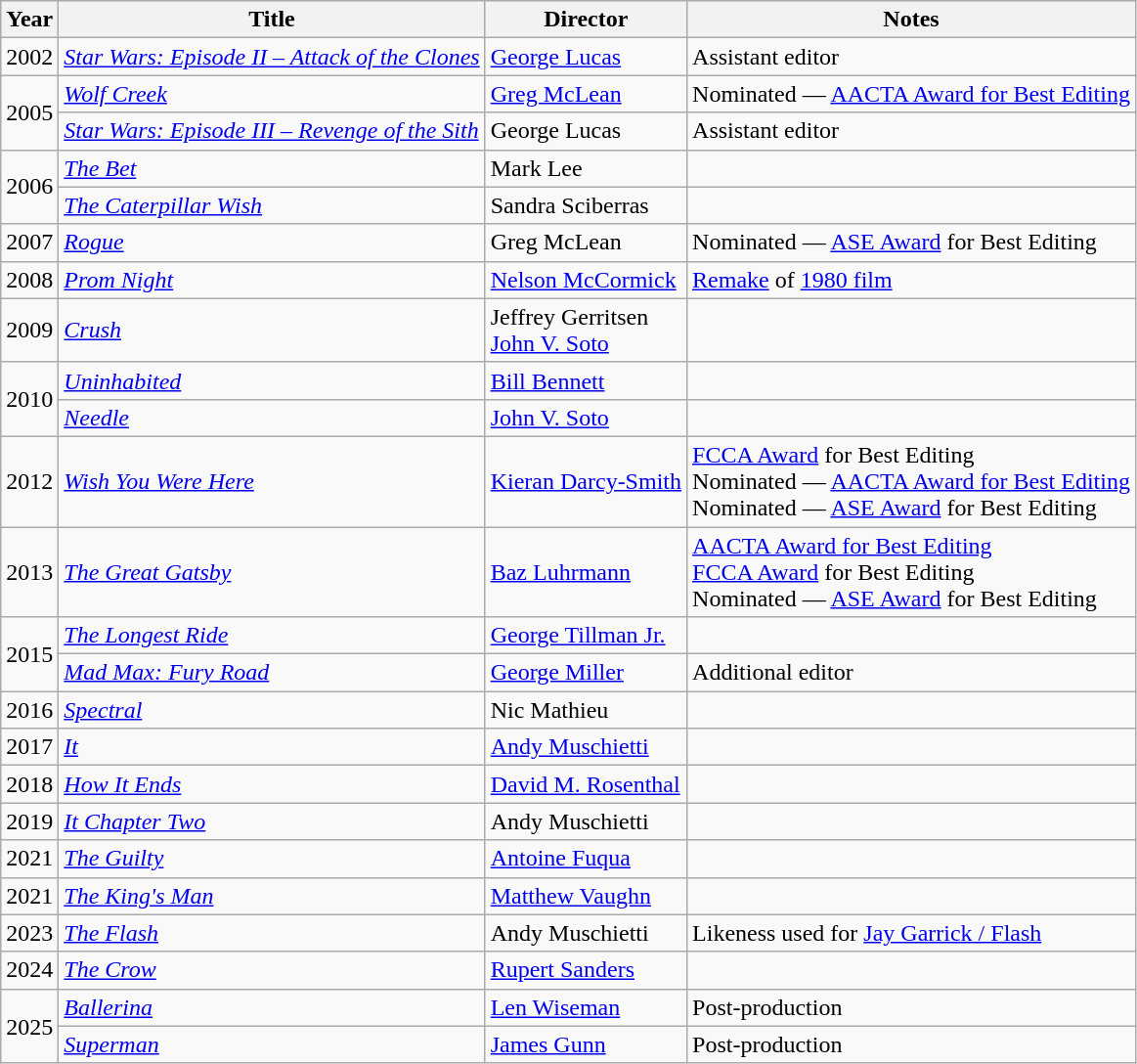<table class="wikitable">
<tr>
<th>Year</th>
<th>Title</th>
<th>Director</th>
<th>Notes</th>
</tr>
<tr>
<td>2002</td>
<td><em><a href='#'>Star Wars: Episode II – Attack of the Clones</a></em></td>
<td><a href='#'>George Lucas</a></td>
<td>Assistant editor</td>
</tr>
<tr>
<td rowspan="2">2005</td>
<td><em><a href='#'>Wolf Creek</a></em></td>
<td><a href='#'>Greg McLean</a></td>
<td>Nominated — <a href='#'>AACTA Award for Best Editing</a></td>
</tr>
<tr>
<td><em><a href='#'>Star Wars: Episode III – Revenge of the Sith</a></em></td>
<td>George Lucas</td>
<td>Assistant editor</td>
</tr>
<tr>
<td rowspan="2">2006</td>
<td><em><a href='#'>The Bet</a></em></td>
<td>Mark Lee</td>
<td></td>
</tr>
<tr>
<td><em><a href='#'>The Caterpillar Wish</a></em></td>
<td>Sandra Sciberras</td>
<td></td>
</tr>
<tr>
<td>2007</td>
<td><em><a href='#'>Rogue</a></em></td>
<td>Greg McLean</td>
<td>Nominated — <a href='#'>ASE Award</a> for Best Editing</td>
</tr>
<tr>
<td>2008</td>
<td><em><a href='#'>Prom Night</a></em></td>
<td><a href='#'>Nelson McCormick</a></td>
<td><a href='#'>Remake</a> of <a href='#'>1980 film</a></td>
</tr>
<tr>
<td>2009</td>
<td><em><a href='#'>Crush</a></em></td>
<td>Jeffrey Gerritsen<br><a href='#'>John V. Soto</a></td>
<td></td>
</tr>
<tr>
<td rowspan=2>2010</td>
<td><em><a href='#'>Uninhabited</a></em></td>
<td><a href='#'>Bill Bennett</a></td>
<td></td>
</tr>
<tr>
<td><em><a href='#'>Needle</a></em></td>
<td><a href='#'>John V. Soto</a></td>
<td></td>
</tr>
<tr>
<td>2012</td>
<td><em><a href='#'>Wish You Were Here</a></em></td>
<td><a href='#'>Kieran Darcy-Smith</a></td>
<td><a href='#'>FCCA Award</a> for Best Editing<br>Nominated — <a href='#'>AACTA Award for Best Editing</a><br>Nominated — <a href='#'>ASE Award</a> for Best Editing</td>
</tr>
<tr>
<td>2013</td>
<td><em><a href='#'>The Great Gatsby</a></em></td>
<td><a href='#'>Baz Luhrmann</a></td>
<td><a href='#'>AACTA Award for Best Editing</a><br><a href='#'>FCCA Award</a> for Best Editing<br>Nominated — <a href='#'>ASE Award</a> for Best Editing</td>
</tr>
<tr>
<td rowspan="2">2015</td>
<td><em><a href='#'>The Longest Ride</a></em></td>
<td><a href='#'>George Tillman Jr.</a></td>
<td></td>
</tr>
<tr>
<td><em><a href='#'>Mad Max: Fury Road</a></em></td>
<td><a href='#'>George Miller</a></td>
<td>Additional editor</td>
</tr>
<tr>
<td>2016</td>
<td><em><a href='#'>Spectral</a></em></td>
<td>Nic Mathieu</td>
<td></td>
</tr>
<tr>
<td>2017</td>
<td><em><a href='#'>It</a></em></td>
<td><a href='#'>Andy Muschietti</a></td>
<td></td>
</tr>
<tr>
<td>2018</td>
<td><em><a href='#'>How It Ends</a></em></td>
<td><a href='#'>David M. Rosenthal</a></td>
<td></td>
</tr>
<tr>
<td>2019</td>
<td><em><a href='#'>It Chapter Two</a></em></td>
<td>Andy Muschietti</td>
<td></td>
</tr>
<tr>
<td>2021</td>
<td><em><a href='#'>The Guilty</a></em></td>
<td><a href='#'>Antoine Fuqua</a></td>
<td></td>
</tr>
<tr>
<td>2021</td>
<td><em><a href='#'>The King's Man</a></em></td>
<td><a href='#'>Matthew Vaughn</a></td>
<td></td>
</tr>
<tr>
<td>2023</td>
<td><em><a href='#'>The Flash</a></em></td>
<td>Andy Muschietti</td>
<td>Likeness used for <a href='#'>Jay Garrick / Flash</a></td>
</tr>
<tr>
<td>2024</td>
<td><em><a href='#'>The Crow</a></em></td>
<td><a href='#'>Rupert Sanders</a></td>
<td></td>
</tr>
<tr>
<td rowspan="2">2025</td>
<td><em><a href='#'>Ballerina</a></em></td>
<td><a href='#'>Len Wiseman</a></td>
<td>Post-production</td>
</tr>
<tr>
<td><em><a href='#'>Superman</a></em></td>
<td><a href='#'>James Gunn</a></td>
<td>Post-production</td>
</tr>
</table>
